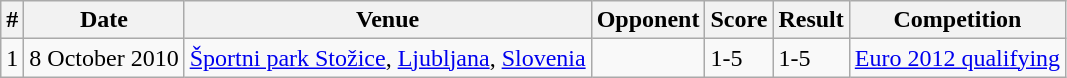<table class="wikitable">
<tr>
<th>#</th>
<th>Date</th>
<th>Venue</th>
<th>Opponent</th>
<th>Score</th>
<th>Result</th>
<th>Competition</th>
</tr>
<tr>
<td>1</td>
<td>8 October 2010</td>
<td><a href='#'>Športni park Stožice</a>, <a href='#'>Ljubljana</a>, <a href='#'>Slovenia</a></td>
<td></td>
<td>1-5</td>
<td>1-5</td>
<td><a href='#'>Euro 2012 qualifying</a></td>
</tr>
</table>
